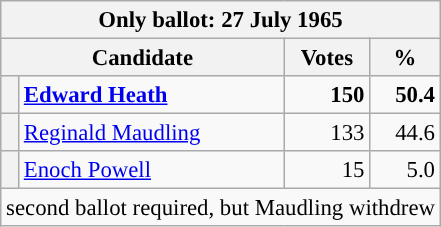<table class="wikitable" style="font-size:95%;">
<tr>
<th colspan="4">Only ballot: 27 July 1965</th>
</tr>
<tr>
<th colspan="2" style="width: 170px">Candidate</th>
<th style="width: 50px">Votes</th>
<th style="width: 40px">%</th>
</tr>
<tr>
<th style="background-color: "></th>
<td style="width: 170px"><strong><a href='#'>Edward Heath</a></strong></td>
<td style="text-align:right;"><strong>150</strong></td>
<td style="text-align:right;"><strong>50.4</strong></td>
</tr>
<tr>
<th style="background-color: "></th>
<td style="width: 170px"><a href='#'>Reginald Maudling</a></td>
<td style="text-align:right;">133</td>
<td style="text-align:right;">44.6</td>
</tr>
<tr>
<th style="background-color: "></th>
<td style="width: 170px"><a href='#'>Enoch Powell</a></td>
<td style="text-align:right;">15</td>
<td style="text-align:right;">5.0</td>
</tr>
<tr>
<td colspan="4">second ballot required, but Maudling withdrew</td>
</tr>
</table>
